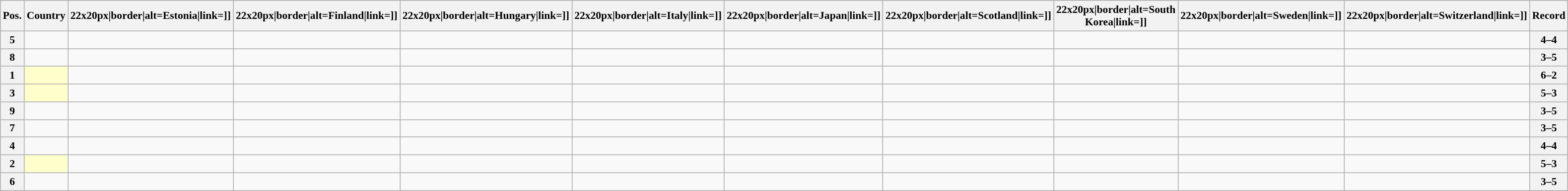<table class="wikitable sortable nowrap" style="text-align:center; font-size:0.9em">
<tr>
<th>Pos.</th>
<th>Country</th>
<th [[Image:>22x20px|border|alt=Estonia|link=]]</th>
<th [[Image:>22x20px|border|alt=Finland|link=]]</th>
<th [[Image:>22x20px|border|alt=Hungary|link=]]</th>
<th [[Image:>22x20px|border|alt=Italy|link=]]</th>
<th [[Image:>22x20px|border|alt=Japan|link=]]</th>
<th [[Image:>22x20px|border|alt=Scotland|link=]]</th>
<th [[Image:>22x20px|border|alt=South Korea|link=]]</th>
<th [[Image:>22x20px|border|alt=Sweden|link=]]</th>
<th [[Image:>22x20px|border|alt=Switzerland|link=]]</th>
<th>Record</th>
</tr>
<tr>
<th>5</th>
<td style="text-align:left;"></td>
<td></td>
<td></td>
<td></td>
<td></td>
<td></td>
<td></td>
<td></td>
<td></td>
<td></td>
<th>4–4</th>
</tr>
<tr>
<th>8</th>
<td style="text-align:left;"></td>
<td></td>
<td></td>
<td></td>
<td></td>
<td></td>
<td></td>
<td></td>
<td></td>
<td></td>
<th>3–5</th>
</tr>
<tr>
<th>1</th>
<td style="text-align:left; background:#ffffcc;"></td>
<td></td>
<td></td>
<td></td>
<td></td>
<td></td>
<td></td>
<td></td>
<td></td>
<td></td>
<th>6–2</th>
</tr>
<tr>
<th>3</th>
<td style="text-align:left; background:#ffffcc;"></td>
<td></td>
<td></td>
<td></td>
<td></td>
<td></td>
<td></td>
<td></td>
<td></td>
<td></td>
<th>5–3</th>
</tr>
<tr>
<th>9</th>
<td style="text-align:left;"></td>
<td></td>
<td></td>
<td></td>
<td></td>
<td></td>
<td></td>
<td></td>
<td></td>
<td></td>
<th>3–5</th>
</tr>
<tr>
<th>7</th>
<td style="text-align:left;"></td>
<td></td>
<td></td>
<td></td>
<td></td>
<td></td>
<td></td>
<td></td>
<td></td>
<td></td>
<th>3–5</th>
</tr>
<tr>
<th>4</th>
<td style="text-align:left;"></td>
<td></td>
<td></td>
<td></td>
<td></td>
<td></td>
<td></td>
<td></td>
<td></td>
<td></td>
<th>4–4</th>
</tr>
<tr>
<th>2</th>
<td style="text-align:left; background:#ffffcc;"></td>
<td></td>
<td></td>
<td></td>
<td></td>
<td></td>
<td></td>
<td></td>
<td></td>
<td></td>
<th>5–3</th>
</tr>
<tr>
<th>6</th>
<td style="text-align:left;"></td>
<td></td>
<td></td>
<td></td>
<td></td>
<td></td>
<td></td>
<td></td>
<td></td>
<td></td>
<th>3–5</th>
</tr>
</table>
